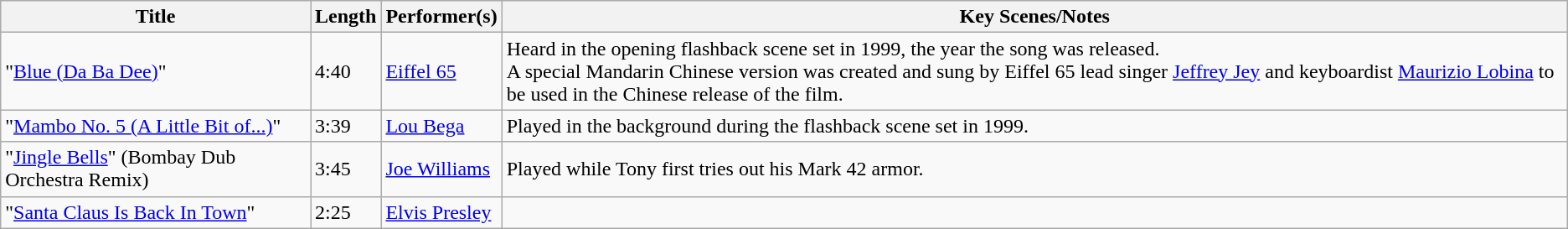<table class="wikitable">
<tr>
<th align="center">Title</th>
<th align="center">Length</th>
<th align="center">Performer(s)</th>
<th align="center">Key Scenes/Notes</th>
</tr>
<tr>
<td>"<a href='#'>Blue (Da Ba Dee)</a>"</td>
<td>4:40</td>
<td><a href='#'>Eiffel 65</a></td>
<td>Heard in the opening flashback scene set in 1999, the year the song was released.<br>A special Mandarin Chinese version was created and sung by Eiffel 65 lead singer <a href='#'>Jeffrey Jey</a> and keyboardist <a href='#'>Maurizio Lobina</a> to be used in the Chinese release of the film.</td>
</tr>
<tr>
<td>"<a href='#'>Mambo No. 5 (A Little Bit of...)</a>"</td>
<td>3:39</td>
<td><a href='#'>Lou Bega</a></td>
<td>Played in the background during the flashback scene set in 1999.</td>
</tr>
<tr>
<td>"<a href='#'>Jingle Bells</a>" (Bombay Dub Orchestra Remix)</td>
<td>3:45</td>
<td><a href='#'>Joe Williams</a></td>
<td>Played while Tony first tries out his Mark 42 armor.</td>
</tr>
<tr>
<td>"<a href='#'>Santa Claus Is Back In Town</a>"</td>
<td>2:25</td>
<td><a href='#'>Elvis Presley</a></td>
<td></td>
</tr>
</table>
